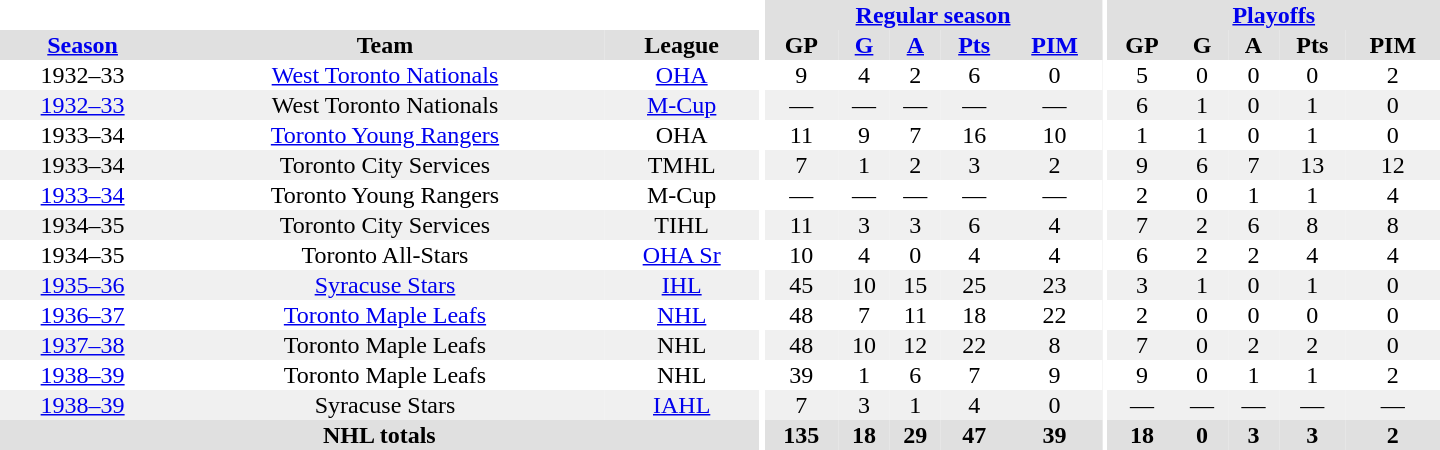<table border="0" cellpadding="1" cellspacing="0" style="text-align:center; width:60em">
<tr bgcolor="#e0e0e0">
<th colspan="3" bgcolor="#ffffff"></th>
<th rowspan="100" bgcolor="#ffffff"></th>
<th colspan="5"><a href='#'>Regular season</a></th>
<th rowspan="100" bgcolor="#ffffff"></th>
<th colspan="5"><a href='#'>Playoffs</a></th>
</tr>
<tr bgcolor="#e0e0e0">
<th><a href='#'>Season</a></th>
<th>Team</th>
<th>League</th>
<th>GP</th>
<th><a href='#'>G</a></th>
<th><a href='#'>A</a></th>
<th><a href='#'>Pts</a></th>
<th><a href='#'>PIM</a></th>
<th>GP</th>
<th>G</th>
<th>A</th>
<th>Pts</th>
<th>PIM</th>
</tr>
<tr>
<td>1932–33</td>
<td><a href='#'>West Toronto Nationals</a></td>
<td><a href='#'>OHA</a></td>
<td>9</td>
<td>4</td>
<td>2</td>
<td>6</td>
<td>0</td>
<td>5</td>
<td>0</td>
<td>0</td>
<td>0</td>
<td>2</td>
</tr>
<tr bgcolor="#f0f0f0">
<td><a href='#'>1932–33</a></td>
<td>West Toronto Nationals</td>
<td><a href='#'>M-Cup</a></td>
<td>—</td>
<td>—</td>
<td>—</td>
<td>—</td>
<td>—</td>
<td>6</td>
<td>1</td>
<td>0</td>
<td>1</td>
<td>0</td>
</tr>
<tr>
<td>1933–34</td>
<td><a href='#'>Toronto Young Rangers</a></td>
<td>OHA</td>
<td>11</td>
<td>9</td>
<td>7</td>
<td>16</td>
<td>10</td>
<td>1</td>
<td>1</td>
<td>0</td>
<td>1</td>
<td>0</td>
</tr>
<tr bgcolor="#f0f0f0">
<td>1933–34</td>
<td>Toronto City Services</td>
<td>TMHL</td>
<td>7</td>
<td>1</td>
<td>2</td>
<td>3</td>
<td>2</td>
<td>9</td>
<td>6</td>
<td>7</td>
<td>13</td>
<td>12</td>
</tr>
<tr>
<td><a href='#'>1933–34</a></td>
<td>Toronto Young Rangers</td>
<td>M-Cup</td>
<td>—</td>
<td>—</td>
<td>—</td>
<td>—</td>
<td>—</td>
<td>2</td>
<td>0</td>
<td>1</td>
<td>1</td>
<td>4</td>
</tr>
<tr bgcolor="#f0f0f0">
<td>1934–35</td>
<td>Toronto City Services</td>
<td>TIHL</td>
<td>11</td>
<td>3</td>
<td>3</td>
<td>6</td>
<td>4</td>
<td>7</td>
<td>2</td>
<td>6</td>
<td>8</td>
<td>8</td>
</tr>
<tr>
<td>1934–35</td>
<td>Toronto All-Stars</td>
<td><a href='#'>OHA Sr</a></td>
<td>10</td>
<td>4</td>
<td>0</td>
<td>4</td>
<td>4</td>
<td>6</td>
<td>2</td>
<td>2</td>
<td>4</td>
<td>4</td>
</tr>
<tr bgcolor="#f0f0f0">
<td><a href='#'>1935–36</a></td>
<td><a href='#'>Syracuse Stars</a></td>
<td><a href='#'>IHL</a></td>
<td>45</td>
<td>10</td>
<td>15</td>
<td>25</td>
<td>23</td>
<td>3</td>
<td>1</td>
<td>0</td>
<td>1</td>
<td>0</td>
</tr>
<tr>
<td><a href='#'>1936–37</a></td>
<td><a href='#'>Toronto Maple Leafs</a></td>
<td><a href='#'>NHL</a></td>
<td>48</td>
<td>7</td>
<td>11</td>
<td>18</td>
<td>22</td>
<td>2</td>
<td>0</td>
<td>0</td>
<td>0</td>
<td>0</td>
</tr>
<tr bgcolor="#f0f0f0">
<td><a href='#'>1937–38</a></td>
<td>Toronto Maple Leafs</td>
<td>NHL</td>
<td>48</td>
<td>10</td>
<td>12</td>
<td>22</td>
<td>8</td>
<td>7</td>
<td>0</td>
<td>2</td>
<td>2</td>
<td>0</td>
</tr>
<tr>
<td><a href='#'>1938–39</a></td>
<td>Toronto Maple Leafs</td>
<td>NHL</td>
<td>39</td>
<td>1</td>
<td>6</td>
<td>7</td>
<td>9</td>
<td>9</td>
<td>0</td>
<td>1</td>
<td>1</td>
<td>2</td>
</tr>
<tr bgcolor="#f0f0f0">
<td><a href='#'>1938–39</a></td>
<td>Syracuse Stars</td>
<td><a href='#'>IAHL</a></td>
<td>7</td>
<td>3</td>
<td>1</td>
<td>4</td>
<td>0</td>
<td>—</td>
<td>—</td>
<td>—</td>
<td>—</td>
<td>—</td>
</tr>
<tr bgcolor="#e0e0e0">
<th colspan="3">NHL totals</th>
<th>135</th>
<th>18</th>
<th>29</th>
<th>47</th>
<th>39</th>
<th>18</th>
<th>0</th>
<th>3</th>
<th>3</th>
<th>2</th>
</tr>
</table>
